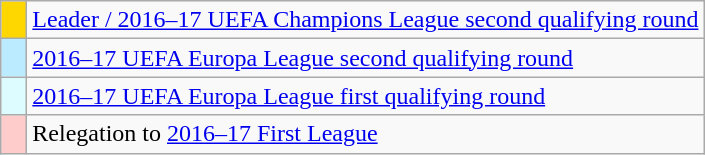<table class="wikitable">
<tr>
<td style="width:10px; background:gold;"></td>
<td><a href='#'>Leader / 2016–17 UEFA Champions League second qualifying round</a></td>
</tr>
<tr>
<td style="width:10px; background:#bbebff;"></td>
<td><a href='#'>2016–17 UEFA Europa League second qualifying round</a></td>
</tr>
<tr>
<td style="width:10px; background:#ddfcff;"></td>
<td><a href='#'>2016–17 UEFA Europa League first qualifying round</a></td>
</tr>
<tr>
<td style="width:10px; background:#fcc;"></td>
<td>Relegation to <a href='#'>2016–17 First League</a></td>
</tr>
</table>
